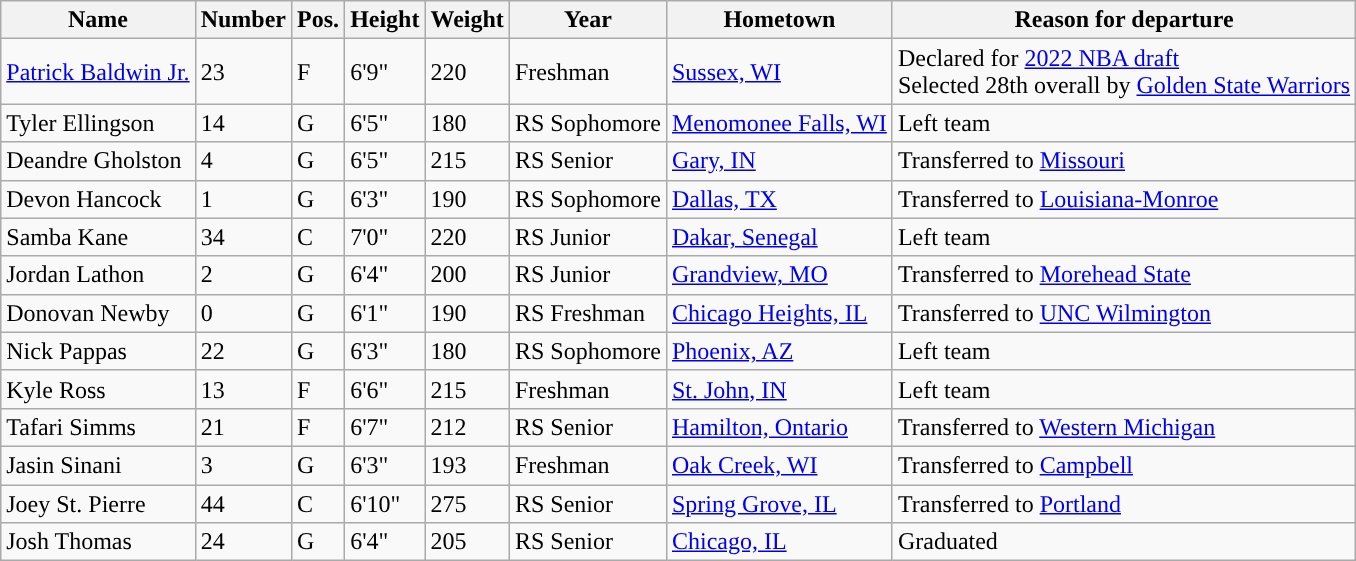<table class="wikitable sortable" border="1">
<tr>
<th>Name</th>
<th>Number</th>
<th>Pos.</th>
<th>Height</th>
<th>Weight</th>
<th>Year</th>
<th>Hometown</th>
<th>Reason for departure</th>
</tr>
<tr>
<td><a href='#'>Patrick Baldwin Jr.</a></td>
<td>23</td>
<td>F</td>
<td>6'9"</td>
<td>220</td>
<td>Freshman</td>
<td><a href='#'>Sussex, WI</a></td>
<td>Declared for <a href='#'>2022 NBA draft</a><br>Selected 28th overall by <a href='#'>Golden State Warriors</a></td>
</tr>
<tr>
<td>Tyler Ellingson</td>
<td>14</td>
<td>G</td>
<td>6'5"</td>
<td>180</td>
<td>RS Sophomore</td>
<td><a href='#'>Menomonee Falls, WI</a></td>
<td>Left team</td>
</tr>
<tr>
<td>Deandre Gholston</td>
<td>4</td>
<td>G</td>
<td>6'5"</td>
<td>215</td>
<td>RS Senior</td>
<td><a href='#'>Gary, IN</a></td>
<td>Transferred to <a href='#'>Missouri</a></td>
</tr>
<tr>
<td>Devon Hancock</td>
<td>1</td>
<td>G</td>
<td>6'3"</td>
<td>190</td>
<td>RS Sophomore</td>
<td><a href='#'>Dallas, TX</a></td>
<td>Transferred to <a href='#'>Louisiana-Monroe</a></td>
</tr>
<tr>
<td>Samba Kane</td>
<td>34</td>
<td>C</td>
<td>7'0"</td>
<td>220</td>
<td>RS Junior</td>
<td><a href='#'>Dakar, Senegal</a></td>
<td>Left team</td>
</tr>
<tr>
<td>Jordan Lathon</td>
<td>2</td>
<td>G</td>
<td>6'4"</td>
<td>200</td>
<td>RS Junior</td>
<td><a href='#'>Grandview, MO</a></td>
<td>Transferred to <a href='#'>Morehead State</a></td>
</tr>
<tr>
<td>Donovan Newby</td>
<td>0</td>
<td>G</td>
<td>6'1"</td>
<td>190</td>
<td>RS Freshman</td>
<td><a href='#'>Chicago Heights, IL</a></td>
<td>Transferred to <a href='#'>UNC Wilmington</a></td>
</tr>
<tr>
<td>Nick Pappas</td>
<td>22</td>
<td>G</td>
<td>6'3"</td>
<td>180</td>
<td>RS Sophomore</td>
<td><a href='#'>Phoenix, AZ</a></td>
<td>Left team</td>
</tr>
<tr>
<td>Kyle Ross</td>
<td>13</td>
<td>F</td>
<td>6'6"</td>
<td>215</td>
<td>Freshman</td>
<td><a href='#'>St. John, IN</a></td>
<td>Left team</td>
</tr>
<tr>
<td>Tafari Simms</td>
<td>21</td>
<td>F</td>
<td>6'7"</td>
<td>212</td>
<td>RS Senior</td>
<td><a href='#'>Hamilton, Ontario</a></td>
<td>Transferred to <a href='#'>Western Michigan</a></td>
</tr>
<tr>
<td>Jasin Sinani</td>
<td>3</td>
<td>G</td>
<td>6'3"</td>
<td>193</td>
<td>Freshman</td>
<td><a href='#'>Oak Creek, WI</a></td>
<td>Transferred to <a href='#'>Campbell</a></td>
</tr>
<tr>
<td>Joey St. Pierre</td>
<td>44</td>
<td>C</td>
<td>6'10"</td>
<td>275</td>
<td>RS Senior</td>
<td><a href='#'>Spring Grove, IL</a></td>
<td>Transferred to <a href='#'>Portland</a></td>
</tr>
<tr>
<td>Josh Thomas</td>
<td>24</td>
<td>G</td>
<td>6'4"</td>
<td>205</td>
<td>RS Senior</td>
<td><a href='#'>Chicago, IL</a></td>
<td>Graduated</td>
</tr>
</table>
